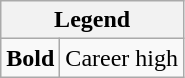<table class="wikitable mw-collapsible mw-collapsed">
<tr>
<th colspan="2">Legend</th>
</tr>
<tr>
<td><strong>Bold</strong></td>
<td>Career high</td>
</tr>
</table>
